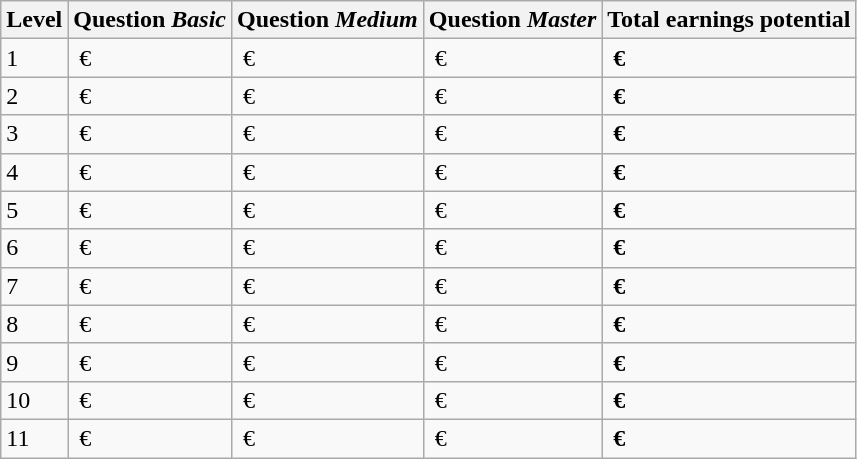<table class="wikitable">
<tr>
<th>Level</th>
<th>Question <em>Basic</em></th>
<th>Question <em>Medium</em></th>
<th>Question <em>Master</em></th>
<th>Total earnings potential</th>
</tr>
<tr>
<td>1</td>
<td> €</td>
<td> €</td>
<td> €</td>
<td><strong> €</strong></td>
</tr>
<tr>
<td>2</td>
<td> €</td>
<td> €</td>
<td> €</td>
<td><strong> €</strong></td>
</tr>
<tr>
<td>3</td>
<td> €</td>
<td> €</td>
<td> €</td>
<td><strong> €</strong></td>
</tr>
<tr>
<td>4</td>
<td> €</td>
<td> €</td>
<td> €</td>
<td><strong> €</strong></td>
</tr>
<tr>
<td>5</td>
<td> €</td>
<td> €</td>
<td> €</td>
<td><strong> €</strong></td>
</tr>
<tr>
<td>6</td>
<td> €</td>
<td> €</td>
<td> €</td>
<td><strong> €</strong></td>
</tr>
<tr>
<td>7</td>
<td> €</td>
<td> €</td>
<td> €</td>
<td><strong> €</strong></td>
</tr>
<tr>
<td>8</td>
<td> €</td>
<td> €</td>
<td> €</td>
<td><strong> €</strong></td>
</tr>
<tr>
<td>9</td>
<td> €</td>
<td> €</td>
<td> €</td>
<td><strong> €</strong></td>
</tr>
<tr>
<td>10</td>
<td> €</td>
<td> €</td>
<td> €</td>
<td><strong> €</strong></td>
</tr>
<tr>
<td>11</td>
<td> €</td>
<td> €</td>
<td> €</td>
<td><strong> €</strong></td>
</tr>
</table>
